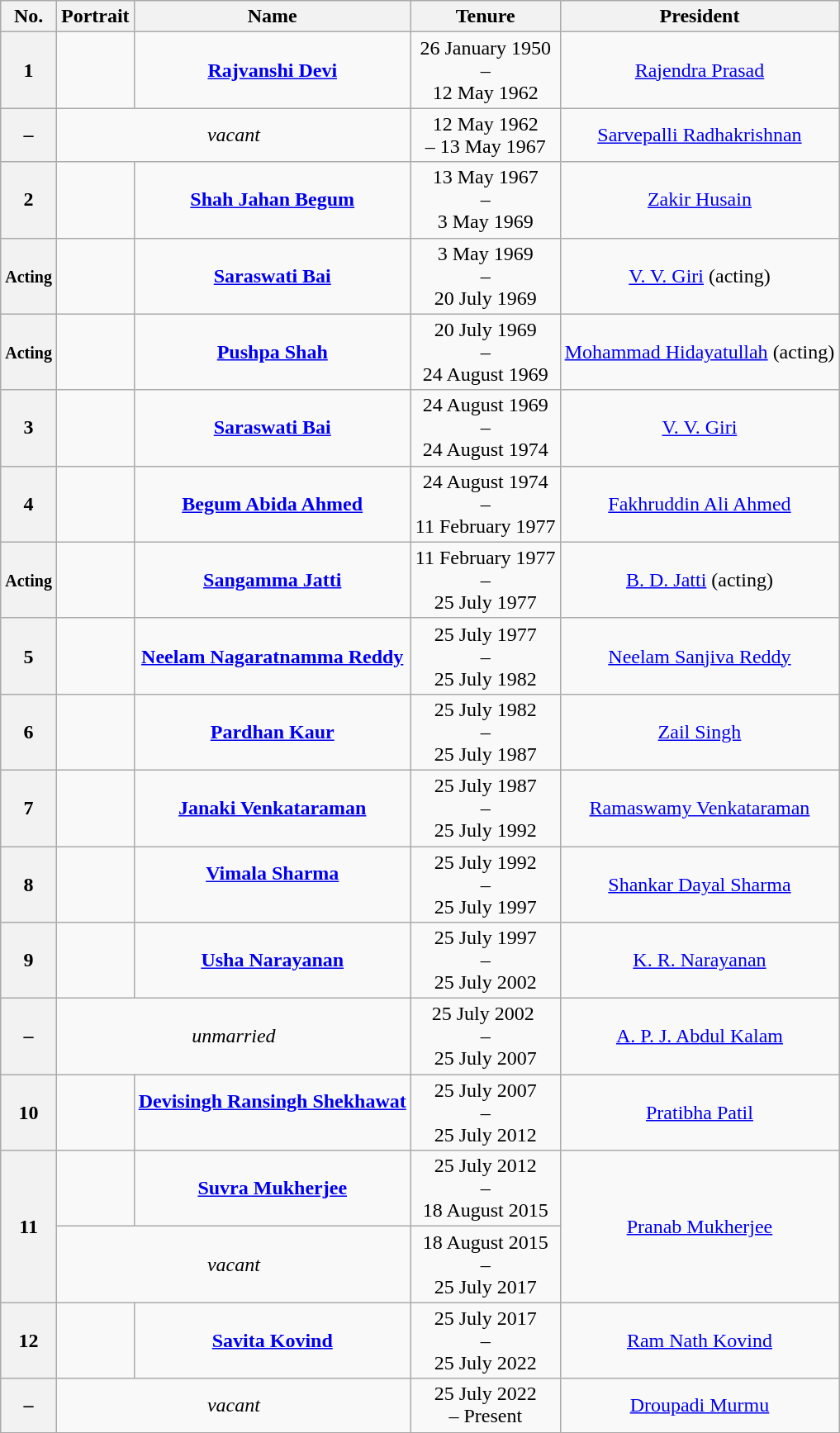<table class="wikitable sortable" style="text-align:Center;">
<tr>
<th class="unsortable"><abbr>No.</abbr></th>
<th class="unsortable">Portrait</th>
<th class="unsortable">Name</th>
<th class="unsortable">Tenure</th>
<th class="unsortable">President</th>
</tr>
<tr>
<th>1</th>
<td></td>
<td><strong><a href='#'>Rajvanshi Devi</a></strong><br></td>
<td>26 January 1950<br>–<br>12 May 1962</td>
<td><a href='#'>Rajendra Prasad</a><br></td>
</tr>
<tr>
<th>–</th>
<td colspan="2"><em>vacant</em></td>
<td>12 May 1962<br>–
13 May 1967</td>
<td><a href='#'>Sarvepalli Radhakrishnan</a></td>
</tr>
<tr>
<th>2</th>
<td></td>
<td><strong><a href='#'>Shah Jahan Begum</a></strong></td>
<td>13 May 1967<br>–<br>3 May 1969</td>
<td><a href='#'>Zakir Husain</a><br></td>
</tr>
<tr>
<th><small>Acting</small></th>
<td></td>
<td><strong><a href='#'>Saraswati Bai</a></strong></td>
<td>3 May 1969<br>–<br>20 July 1969</td>
<td><a href='#'>V. V. Giri</a> (acting)<br></td>
</tr>
<tr>
<th><small>Acting</small></th>
<td></td>
<td><strong><a href='#'>Pushpa Shah</a></strong></td>
<td>20 July 1969<br>–<br>24 August 1969</td>
<td><a href='#'>Mohammad Hidayatullah</a> (acting)<br></td>
</tr>
<tr>
<th>3</th>
<td></td>
<td><strong><a href='#'>Saraswati Bai</a></strong></td>
<td>24 August 1969<br>–<br>24 August 1974</td>
<td><a href='#'>V. V. Giri</a><br></td>
</tr>
<tr>
<th>4</th>
<td></td>
<td><strong><a href='#'>Begum Abida Ahmed</a></strong><br></td>
<td>24 August 1974<br>–<br>11 February 1977</td>
<td><a href='#'>Fakhruddin Ali Ahmed</a><br></td>
</tr>
<tr>
<th><small>Acting</small></th>
<td></td>
<td><strong><a href='#'>Sangamma Jatti</a></strong></td>
<td>11 February 1977<br>–<br>25 July 1977</td>
<td><a href='#'>B. D. Jatti</a> (acting)<br></td>
</tr>
<tr>
<th>5</th>
<td></td>
<td><strong><a href='#'>Neelam Nagaratnamma Reddy</a></strong><br></td>
<td>25 July 1977<br>–<br>25 July 1982</td>
<td><a href='#'>Neelam Sanjiva Reddy</a><br></td>
</tr>
<tr>
<th>6</th>
<td></td>
<td><strong><a href='#'>Pardhan Kaur</a></strong><br></td>
<td>25 July 1982<br>–<br>25 July 1987</td>
<td><a href='#'>Zail Singh</a><br></td>
</tr>
<tr>
<th>7</th>
<td></td>
<td><strong><a href='#'>Janaki Venkataraman</a></strong><br></td>
<td>25 July 1987<br>–<br>25 July 1992</td>
<td><a href='#'>Ramaswamy Venkataraman</a><br></td>
</tr>
<tr>
<th>8</th>
<td></td>
<td><strong><a href='#'>Vimala Sharma</a></strong><br><br></td>
<td>25 July 1992<br>–<br>25 July 1997</td>
<td><a href='#'>Shankar Dayal Sharma</a><br></td>
</tr>
<tr>
<th>9</th>
<td></td>
<td><strong><a href='#'>Usha Narayanan</a></strong><br></td>
<td>25 July 1997<br>–<br>25 July 2002</td>
<td><a href='#'>K. R. Narayanan</a><br></td>
</tr>
<tr>
<th>–</th>
<td colspan="2"><em>unmarried</em></td>
<td>25 July 2002 <br>–<br> 25 July 2007</td>
<td><a href='#'>A. P. J. Abdul Kalam</a></td>
</tr>
<tr>
<th>10</th>
<td></td>
<td><strong><a href='#'>Devisingh Ransingh Shekhawat</a></strong><br><br></td>
<td>25 July 2007<br>–<br>25 July 2012</td>
<td><a href='#'>Pratibha Patil</a><br></td>
</tr>
<tr>
<th rowspan="2">11</th>
<td></td>
<td><strong><a href='#'>Suvra Mukherjee</a></strong><br></td>
<td>25 July 2012<br>–<br>18 August 2015</td>
<td rowspan="2"><a href='#'>Pranab Mukherjee</a><br></td>
</tr>
<tr>
<td colspan="2"><em>vacant</em></td>
<td>18 August 2015<br>–<br>25 July 2017</td>
</tr>
<tr>
<th>12</th>
<td></td>
<td><strong><a href='#'>Savita Kovind</a></strong><br></td>
<td>25 July 2017<br>–<br>25 July 2022</td>
<td><a href='#'>Ram Nath Kovind</a><br></td>
</tr>
<tr>
<th>–</th>
<td colspan="2"><em>vacant</em></td>
<td>25 July 2022<br>–
Present</td>
<td><a href='#'>Droupadi Murmu</a></td>
</tr>
</table>
